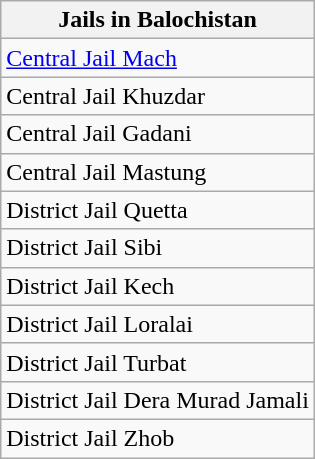<table class="wikitable">
<tr>
<th>Jails in Balochistan</th>
</tr>
<tr>
<td><a href='#'>Central Jail Mach</a></td>
</tr>
<tr>
<td>Central Jail Khuzdar</td>
</tr>
<tr>
<td>Central Jail Gadani</td>
</tr>
<tr>
<td>Central Jail Mastung</td>
</tr>
<tr>
<td>District Jail Quetta</td>
</tr>
<tr>
<td>District Jail Sibi</td>
</tr>
<tr>
<td>District Jail Kech</td>
</tr>
<tr>
<td>District Jail Loralai</td>
</tr>
<tr>
<td>District Jail Turbat</td>
</tr>
<tr>
<td>District Jail Dera Murad Jamali</td>
</tr>
<tr>
<td>District Jail Zhob</td>
</tr>
</table>
